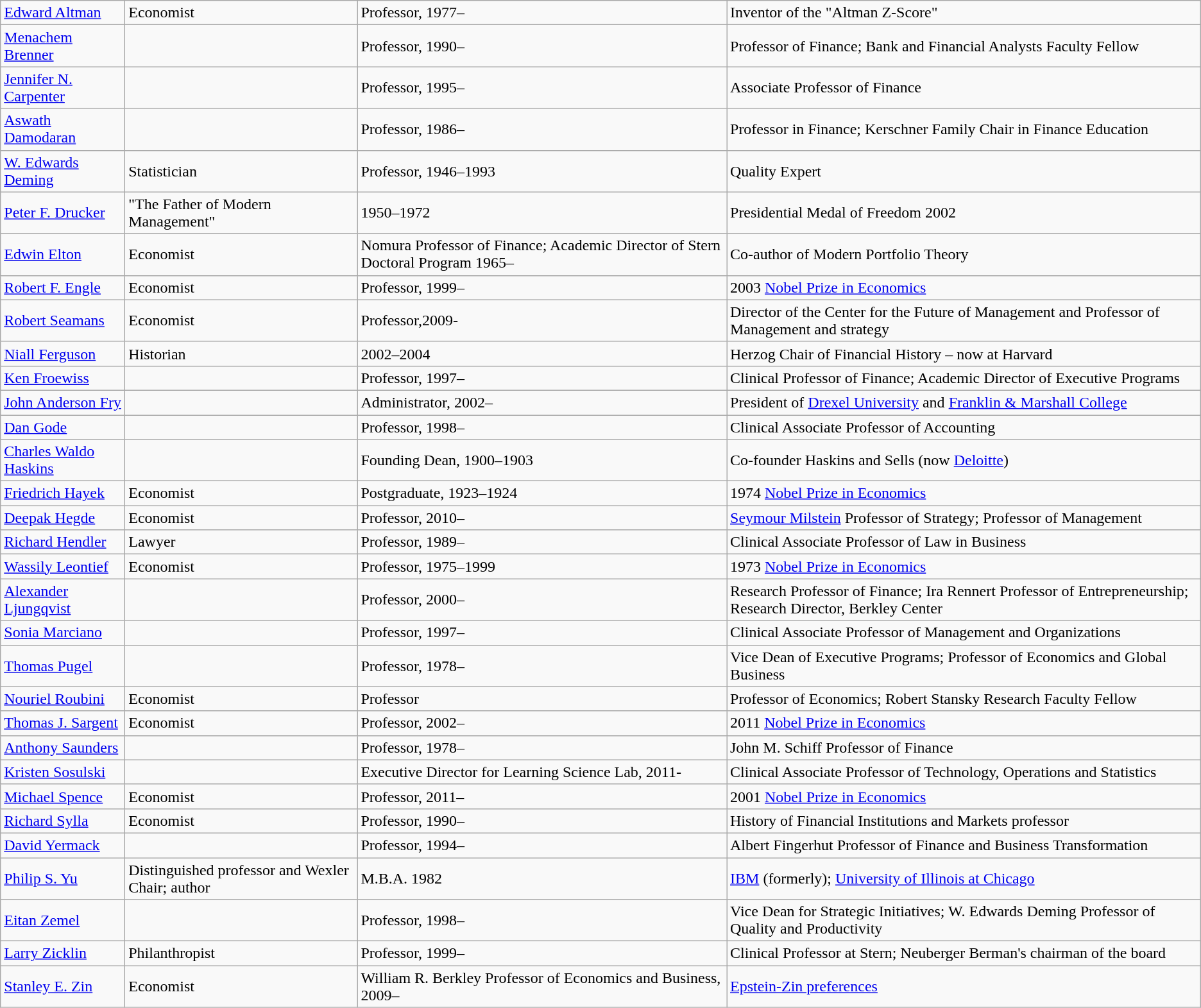<table class="wikitable">
<tr>
<td><a href='#'>Edward Altman</a></td>
<td>Economist</td>
<td>Professor, 1977–</td>
<td>Inventor of the "Altman Z-Score"</td>
</tr>
<tr>
<td><a href='#'>Menachem Brenner</a></td>
<td></td>
<td>Professor, 1990–</td>
<td>Professor of Finance; Bank and Financial Analysts Faculty Fellow</td>
</tr>
<tr>
<td><a href='#'>Jennifer N. Carpenter</a></td>
<td></td>
<td>Professor, 1995–</td>
<td>Associate Professor of Finance</td>
</tr>
<tr>
<td><a href='#'>Aswath Damodaran</a></td>
<td></td>
<td>Professor, 1986–</td>
<td>Professor in Finance; Kerschner Family Chair in Finance Education</td>
</tr>
<tr>
<td><a href='#'>W. Edwards Deming</a></td>
<td>Statistician</td>
<td>Professor, 1946–1993</td>
<td>Quality Expert</td>
</tr>
<tr>
<td><a href='#'>Peter F. Drucker</a></td>
<td>"The Father of Modern Management"</td>
<td>1950–1972</td>
<td>Presidential Medal of Freedom 2002</td>
</tr>
<tr>
<td><a href='#'>Edwin Elton</a></td>
<td>Economist</td>
<td>Nomura Professor of Finance; Academic Director of Stern Doctoral Program 1965–</td>
<td>Co-author of Modern Portfolio Theory</td>
</tr>
<tr>
<td><a href='#'>Robert F. Engle</a></td>
<td>Economist</td>
<td>Professor, 1999–</td>
<td>2003 <a href='#'>Nobel Prize in Economics</a></td>
</tr>
<tr>
<td><a href='#'>Robert Seamans</a></td>
<td>Economist</td>
<td>Professor,2009-</td>
<td>Director of the Center for the Future of Management and Professor of Management and strategy</td>
</tr>
<tr>
<td><a href='#'>Niall Ferguson</a></td>
<td>Historian</td>
<td>2002–2004</td>
<td>Herzog Chair of Financial History – now at Harvard</td>
</tr>
<tr>
<td><a href='#'>Ken Froewiss</a></td>
<td></td>
<td>Professor, 1997–</td>
<td>Clinical Professor of Finance; Academic Director of Executive Programs</td>
</tr>
<tr>
<td><a href='#'>John Anderson Fry</a></td>
<td></td>
<td>Administrator, 2002–</td>
<td>President of <a href='#'>Drexel University</a> and <a href='#'>Franklin & Marshall College</a></td>
</tr>
<tr>
<td><a href='#'>Dan Gode</a></td>
<td></td>
<td>Professor, 1998–</td>
<td>Clinical Associate Professor of Accounting</td>
</tr>
<tr>
<td><a href='#'>Charles Waldo Haskins</a></td>
<td></td>
<td>Founding Dean, 1900–1903</td>
<td>Co-founder Haskins and Sells (now <a href='#'>Deloitte</a>)</td>
</tr>
<tr>
<td><a href='#'>Friedrich Hayek</a></td>
<td>Economist</td>
<td>Postgraduate, 1923–1924</td>
<td>1974 <a href='#'>Nobel Prize in Economics</a></td>
</tr>
<tr>
<td><a href='#'>Deepak Hegde</a></td>
<td>Economist</td>
<td>Professor, 2010–</td>
<td><a href='#'>Seymour Milstein</a> Professor of Strategy; Professor of Management</td>
</tr>
<tr>
<td><a href='#'>Richard Hendler</a></td>
<td>Lawyer</td>
<td>Professor, 1989–</td>
<td>Clinical Associate Professor of Law in Business</td>
</tr>
<tr>
<td><a href='#'>Wassily Leontief</a></td>
<td>Economist</td>
<td>Professor, 1975–1999</td>
<td>1973 <a href='#'>Nobel Prize in Economics</a></td>
</tr>
<tr>
<td><a href='#'>Alexander Ljungqvist</a></td>
<td></td>
<td>Professor, 2000–</td>
<td>Research Professor of Finance; Ira Rennert Professor of Entrepreneurship; Research Director, Berkley Center</td>
</tr>
<tr>
<td><a href='#'>Sonia Marciano</a></td>
<td></td>
<td>Professor, 1997–</td>
<td>Clinical Associate Professor of Management and Organizations</td>
</tr>
<tr>
<td><a href='#'>Thomas Pugel</a></td>
<td></td>
<td>Professor, 1978–</td>
<td>Vice Dean of Executive Programs; Professor of Economics and Global Business</td>
</tr>
<tr>
<td><a href='#'>Nouriel Roubini</a></td>
<td>Economist</td>
<td>Professor</td>
<td>Professor of Economics; Robert Stansky Research Faculty Fellow</td>
</tr>
<tr>
<td><a href='#'>Thomas J. Sargent</a></td>
<td>Economist</td>
<td>Professor, 2002–</td>
<td>2011 <a href='#'>Nobel Prize in Economics</a></td>
</tr>
<tr>
<td><a href='#'>Anthony Saunders</a></td>
<td></td>
<td>Professor, 1978–</td>
<td>John M. Schiff Professor of Finance</td>
</tr>
<tr>
<td><a href='#'>Kristen Sosulski</a></td>
<td></td>
<td>Executive Director for Learning Science Lab, 2011-</td>
<td>Clinical Associate Professor of Technology, Operations and Statistics</td>
</tr>
<tr>
<td><a href='#'>Michael Spence</a></td>
<td>Economist</td>
<td>Professor, 2011–</td>
<td>2001 <a href='#'>Nobel Prize in Economics</a></td>
</tr>
<tr>
<td><a href='#'>Richard Sylla</a></td>
<td>Economist</td>
<td>Professor, 1990–</td>
<td>History of Financial Institutions and Markets professor</td>
</tr>
<tr>
<td><a href='#'>David Yermack</a></td>
<td></td>
<td>Professor, 1994–</td>
<td>Albert Fingerhut Professor of Finance and Business Transformation</td>
</tr>
<tr>
<td><a href='#'>Philip S. Yu</a></td>
<td>Distinguished professor and Wexler Chair; author</td>
<td>M.B.A. 1982</td>
<td><a href='#'>IBM</a> (formerly); <a href='#'>University of Illinois at Chicago</a></td>
</tr>
<tr>
<td><a href='#'>Eitan Zemel</a></td>
<td></td>
<td>Professor, 1998–</td>
<td>Vice Dean for Strategic Initiatives; W. Edwards Deming Professor of Quality and Productivity</td>
</tr>
<tr>
<td><a href='#'>Larry Zicklin</a></td>
<td>Philanthropist</td>
<td>Professor, 1999–</td>
<td>Clinical Professor at Stern; Neuberger Berman's chairman of the board</td>
</tr>
<tr>
<td><a href='#'>Stanley E. Zin</a></td>
<td>Economist</td>
<td>William R. Berkley Professor of Economics and Business, 2009–</td>
<td><a href='#'>Epstein-Zin preferences</a></td>
</tr>
</table>
